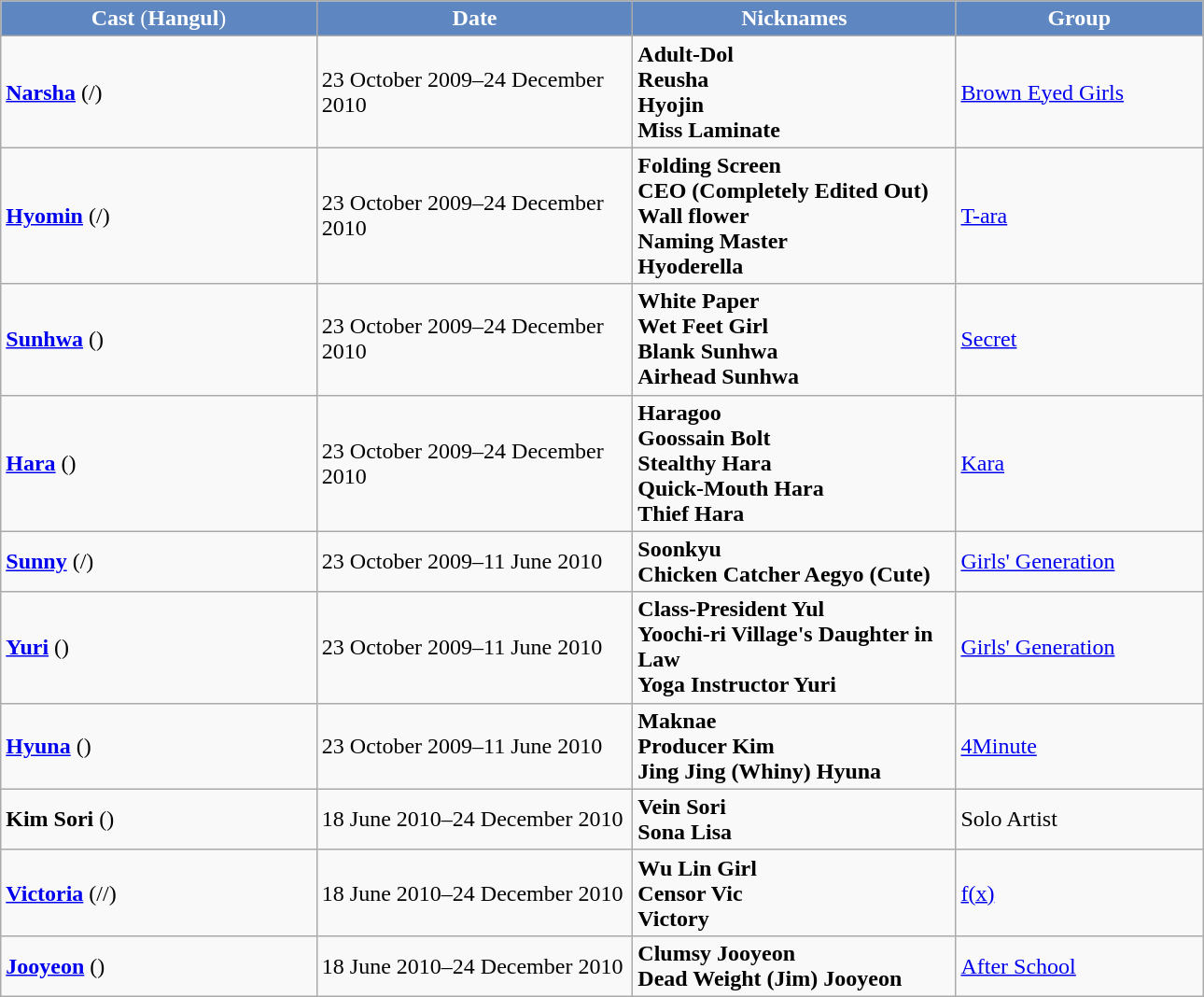<table class="wikitable" width="68%">
<tr style="background:#5E86C1; color:white" align=center>
<td style="width:10%"><strong>Cast</strong> (<strong>Hangul</strong>)</td>
<td style="width:10%"><strong>Date</strong></td>
<td style="width:10%"><strong>Nicknames</strong></td>
<td style="width:7%"><strong>Group</strong></td>
</tr>
<tr>
<td><strong><a href='#'>Narsha</a></strong> (/)</td>
<td>23 October 2009–24 December 2010</td>
<td><strong>Adult-Dol <br> Reusha <br> Hyojin <br> Miss Laminate</strong></td>
<td><a href='#'>Brown Eyed Girls</a></td>
</tr>
<tr>
<td><strong><a href='#'>Hyomin</a></strong> (/)</td>
<td>23 October 2009–24 December 2010</td>
<td><strong>Folding Screen <br> CEO (Completely Edited Out) <br> Wall flower<br> Naming Master <br> Hyoderella</strong></td>
<td><a href='#'>T-ara</a></td>
</tr>
<tr>
<td><strong><a href='#'>Sunhwa</a></strong> ()</td>
<td>23 October 2009–24 December 2010</td>
<td><strong>White Paper <br> Wet Feet Girl <br> Blank Sunhwa <br> Airhead Sunhwa</strong></td>
<td><a href='#'>Secret</a></td>
</tr>
<tr>
<td><strong><a href='#'>Hara</a></strong> ()</td>
<td>23 October 2009–24 December 2010</td>
<td><strong>Haragoo <br> Goossain Bolt <br> Stealthy Hara <br> Quick-Mouth Hara <br> Thief Hara</strong></td>
<td><a href='#'>Kara</a></td>
</tr>
<tr>
<td><strong><a href='#'>Sunny</a></strong> (/)</td>
<td>23 October 2009–11 June 2010</td>
<td><strong>Soonkyu <br> Chicken Catcher Aegyo (Cute)</strong></td>
<td><a href='#'>Girls' Generation</a></td>
</tr>
<tr>
<td><strong><a href='#'>Yuri</a></strong> ()</td>
<td>23 October 2009–11 June 2010</td>
<td><strong>Class-President Yul <br> Yoochi-ri Village's Daughter in Law <br> Yoga Instructor Yuri</strong></td>
<td><a href='#'>Girls' Generation</a></td>
</tr>
<tr>
<td><strong><a href='#'>Hyuna</a></strong> ()</td>
<td>23 October 2009–11 June 2010</td>
<td><strong>Maknae <br> Producer Kim <br> Jing Jing (Whiny) Hyuna</strong></td>
<td><a href='#'>4Minute</a></td>
</tr>
<tr>
<td><strong>Kim Sori</strong> ()</td>
<td>18 June 2010–24 December 2010</td>
<td><strong>Vein Sori</strong> <br> <strong>Sona Lisa</strong></td>
<td>Solo Artist</td>
</tr>
<tr>
<td><strong><a href='#'>Victoria</a></strong> (//)</td>
<td>18 June 2010–24 December 2010</td>
<td><strong>Wu Lin Girl <br> Censor Vic <br> Victory</strong></td>
<td><a href='#'>f(x)</a></td>
</tr>
<tr>
<td><strong><a href='#'>Jooyeon</a></strong> ()</td>
<td>18 June 2010–24 December 2010</td>
<td><strong>Clumsy Jooyeon <br> Dead Weight (Jim) Jooyeon</strong></td>
<td><a href='#'>After School</a></td>
</tr>
</table>
